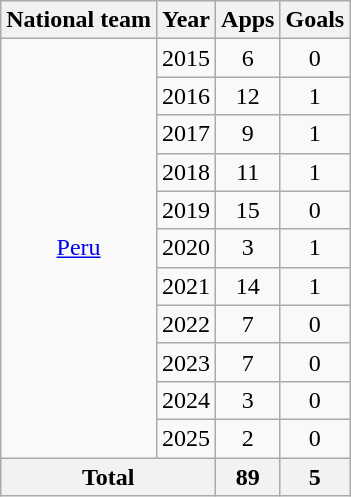<table class="wikitable" style="text-align:center">
<tr>
<th>National team</th>
<th>Year</th>
<th>Apps</th>
<th>Goals</th>
</tr>
<tr>
<td rowspan="11"><a href='#'>Peru</a></td>
<td>2015</td>
<td>6</td>
<td>0</td>
</tr>
<tr>
<td>2016</td>
<td>12</td>
<td>1</td>
</tr>
<tr>
<td>2017</td>
<td>9</td>
<td>1</td>
</tr>
<tr>
<td>2018</td>
<td>11</td>
<td>1</td>
</tr>
<tr>
<td>2019</td>
<td>15</td>
<td>0</td>
</tr>
<tr>
<td>2020</td>
<td>3</td>
<td>1</td>
</tr>
<tr>
<td>2021</td>
<td>14</td>
<td>1</td>
</tr>
<tr>
<td>2022</td>
<td>7</td>
<td>0</td>
</tr>
<tr>
<td>2023</td>
<td>7</td>
<td>0</td>
</tr>
<tr>
<td>2024</td>
<td>3</td>
<td>0</td>
</tr>
<tr>
<td>2025</td>
<td>2</td>
<td>0</td>
</tr>
<tr>
<th colspan="2">Total</th>
<th>89</th>
<th>5</th>
</tr>
</table>
